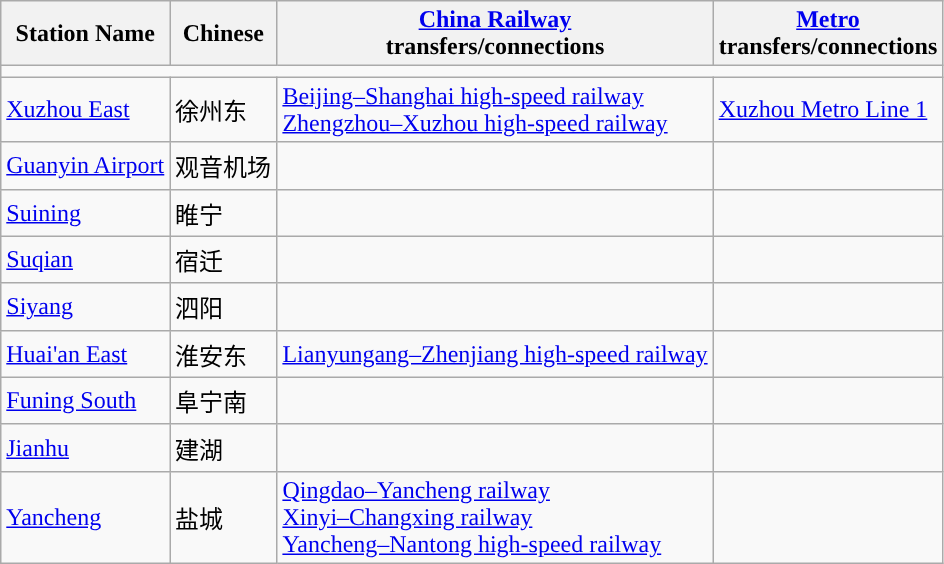<table class="wikitable">
<tr>
<th>Station Name</th>
<th>Chinese<br></th>
<th><a href='#'>China Railway</a><br>transfers/connections</th>
<th><a href='#'>Metro</a><br>transfers/connections<br></th>
</tr>
<tr style="background:#">
<td colspan = "11"></td>
</tr>
<tr>
<td><a href='#'>Xuzhou East</a></td>
<td>徐州东</td>
<td><a href='#'>Beijing–Shanghai high-speed railway</a><br><a href='#'>Zhengzhou–Xuzhou high-speed railway</a></td>
<td> <a href='#'>Xuzhou Metro Line 1</a></td>
</tr>
<tr>
<td><a href='#'>Guanyin Airport</a></td>
<td>观音机场</td>
<td></td>
<td></td>
</tr>
<tr>
<td><a href='#'>Suining</a></td>
<td>睢宁</td>
<td></td>
<td></td>
</tr>
<tr>
<td><a href='#'>Suqian</a></td>
<td>宿迁</td>
<td></td>
<td></td>
</tr>
<tr>
<td><a href='#'>Siyang</a></td>
<td>泗阳</td>
<td></td>
<td></td>
</tr>
<tr>
<td><a href='#'>Huai'an East</a></td>
<td>淮安东</td>
<td><a href='#'>Lianyungang–Zhenjiang high-speed railway</a></td>
<td></td>
</tr>
<tr>
<td><a href='#'>Funing South</a></td>
<td>阜宁南</td>
<td></td>
<td></td>
</tr>
<tr>
<td><a href='#'>Jianhu</a></td>
<td>建湖</td>
<td></td>
<td></td>
</tr>
<tr>
<td><a href='#'>Yancheng</a></td>
<td>盐城</td>
<td><a href='#'>Qingdao–Yancheng railway</a><br><a href='#'>Xinyi–Changxing railway</a><br><a href='#'>Yancheng–Nantong high-speed railway</a></td>
<td></td>
</tr>
</table>
